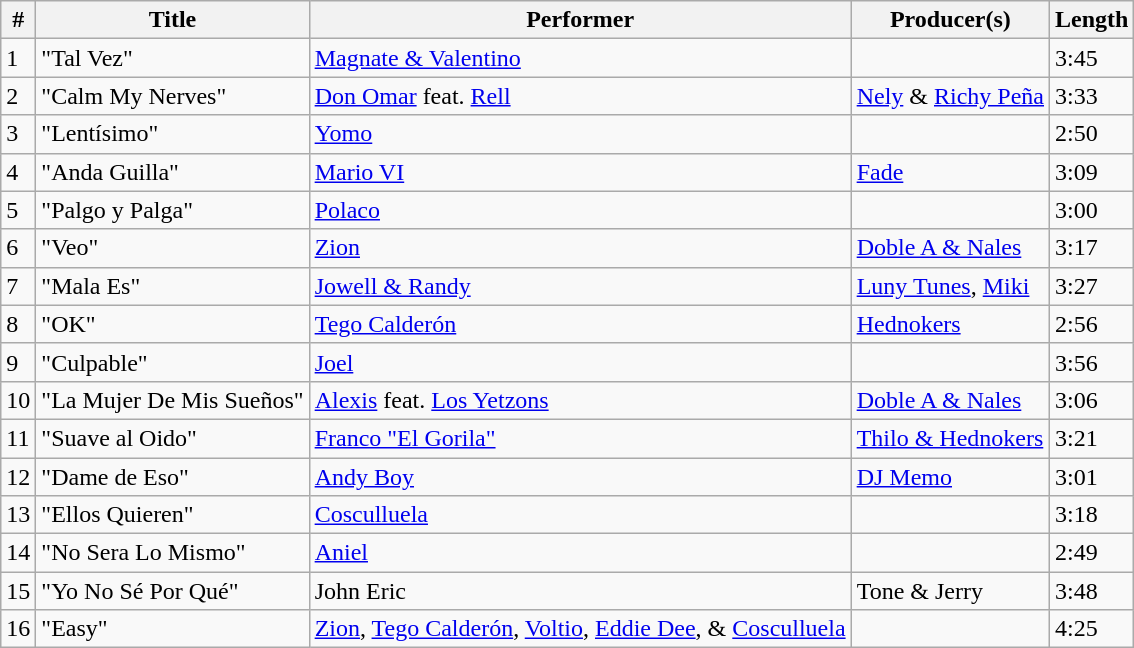<table class="wikitable">
<tr>
<th align="center">#</th>
<th align="center">Title</th>
<th align="center">Performer</th>
<th align="center">Producer(s)</th>
<th align="center">Length</th>
</tr>
<tr>
<td>1</td>
<td>"Tal Vez"</td>
<td><a href='#'>Magnate & Valentino</a></td>
<td></td>
<td>3:45</td>
</tr>
<tr>
<td>2</td>
<td>"Calm My Nerves"</td>
<td><a href='#'>Don Omar</a> feat. <a href='#'>Rell</a></td>
<td><a href='#'>Nely</a> & <a href='#'>Richy Peña</a></td>
<td>3:33</td>
</tr>
<tr>
<td>3</td>
<td>"Lentísimo"</td>
<td><a href='#'>Yomo</a></td>
<td></td>
<td>2:50</td>
</tr>
<tr>
<td>4</td>
<td>"Anda Guilla"</td>
<td><a href='#'>Mario VI</a></td>
<td><a href='#'>Fade</a></td>
<td>3:09</td>
</tr>
<tr>
<td>5</td>
<td>"Palgo y Palga"</td>
<td><a href='#'>Polaco</a></td>
<td></td>
<td>3:00</td>
</tr>
<tr>
<td>6</td>
<td>"Veo"</td>
<td><a href='#'>Zion</a></td>
<td><a href='#'>Doble A & Nales</a></td>
<td>3:17</td>
</tr>
<tr>
<td>7</td>
<td>"Mala Es"</td>
<td><a href='#'>Jowell & Randy</a></td>
<td><a href='#'>Luny Tunes</a>, <a href='#'>Miki</a></td>
<td>3:27</td>
</tr>
<tr>
<td>8</td>
<td>"OK"</td>
<td><a href='#'>Tego Calderón</a></td>
<td><a href='#'>Hednokers</a></td>
<td>2:56</td>
</tr>
<tr>
<td>9</td>
<td>"Culpable"</td>
<td><a href='#'>Joel</a></td>
<td></td>
<td>3:56</td>
</tr>
<tr>
<td>10</td>
<td>"La Mujer De Mis Sueños"</td>
<td><a href='#'>Alexis</a> feat. <a href='#'>Los Yetzons</a></td>
<td><a href='#'>Doble A & Nales</a></td>
<td>3:06</td>
</tr>
<tr>
<td>11</td>
<td>"Suave al Oido"</td>
<td><a href='#'>Franco "El Gorila"</a></td>
<td><a href='#'>Thilo & Hednokers</a></td>
<td>3:21</td>
</tr>
<tr>
<td>12</td>
<td>"Dame de Eso"</td>
<td><a href='#'>Andy Boy</a></td>
<td><a href='#'>DJ Memo</a></td>
<td>3:01</td>
</tr>
<tr>
<td>13</td>
<td>"Ellos Quieren"</td>
<td><a href='#'>Cosculluela</a></td>
<td></td>
<td>3:18</td>
</tr>
<tr>
<td>14</td>
<td>"No Sera Lo Mismo"</td>
<td><a href='#'>Aniel</a></td>
<td></td>
<td>2:49</td>
</tr>
<tr>
<td>15</td>
<td>"Yo No Sé Por Qué"</td>
<td>John Eric</td>
<td>Tone & Jerry</td>
<td>3:48</td>
</tr>
<tr>
<td>16</td>
<td>"Easy"</td>
<td><a href='#'>Zion</a>, <a href='#'>Tego Calderón</a>, <a href='#'>Voltio</a>, <a href='#'>Eddie Dee</a>, & <a href='#'>Cosculluela</a></td>
<td></td>
<td>4:25</td>
</tr>
</table>
